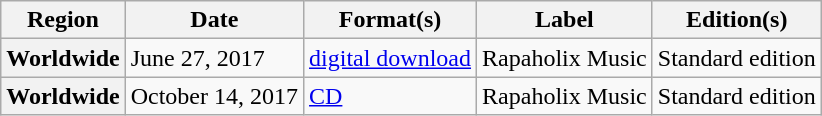<table class="wikitable plainrowheaders">
<tr>
<th scope="col">Region</th>
<th scope="col">Date</th>
<th scope="col">Format(s)</th>
<th scope="col">Label</th>
<th scope="col">Edition(s)</th>
</tr>
<tr>
<th scope="row">Worldwide</th>
<td>June 27, 2017</td>
<td><a href='#'>digital download</a></td>
<td>Rapaholix Music</td>
<td>Standard edition</td>
</tr>
<tr>
<th scope="row">Worldwide</th>
<td>October 14, 2017</td>
<td><a href='#'>CD</a></td>
<td>Rapaholix Music</td>
<td>Standard edition</td>
</tr>
</table>
